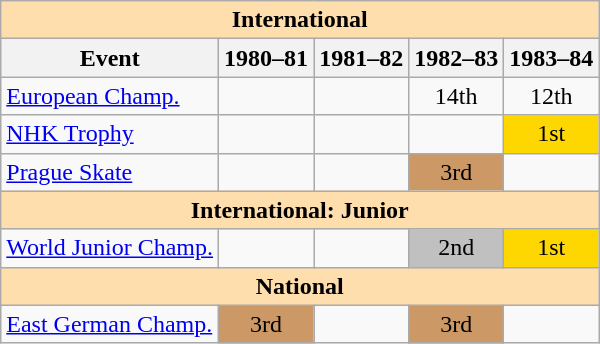<table class="wikitable" style="text-align:center">
<tr>
<th style="background-color: #ffdead; " colspan=5 align=center><strong>International</strong></th>
</tr>
<tr>
<th>Event</th>
<th>1980–81</th>
<th>1981–82</th>
<th>1982–83</th>
<th>1983–84</th>
</tr>
<tr>
<td align=left><a href='#'>European Champ.</a></td>
<td></td>
<td></td>
<td>14th</td>
<td>12th</td>
</tr>
<tr>
<td align=left><a href='#'>NHK Trophy</a></td>
<td></td>
<td></td>
<td></td>
<td bgcolor=gold>1st</td>
</tr>
<tr>
<td align=left><a href='#'>Prague Skate</a></td>
<td></td>
<td></td>
<td bgcolor=cc9966>3rd</td>
<td></td>
</tr>
<tr>
<th style="background-color: #ffdead; " colspan=5 align=center><strong>International: Junior</strong></th>
</tr>
<tr>
<td align=left><a href='#'>World Junior Champ.</a></td>
<td></td>
<td></td>
<td bgcolor=silver>2nd</td>
<td bgcolor=gold>1st</td>
</tr>
<tr>
<th style="background-color: #ffdead; " colspan=5 align=center><strong>National</strong></th>
</tr>
<tr>
<td align=left><a href='#'>East German Champ.</a></td>
<td bgcolor=cc9966>3rd</td>
<td></td>
<td bgcolor=cc9966>3rd</td>
<td></td>
</tr>
</table>
